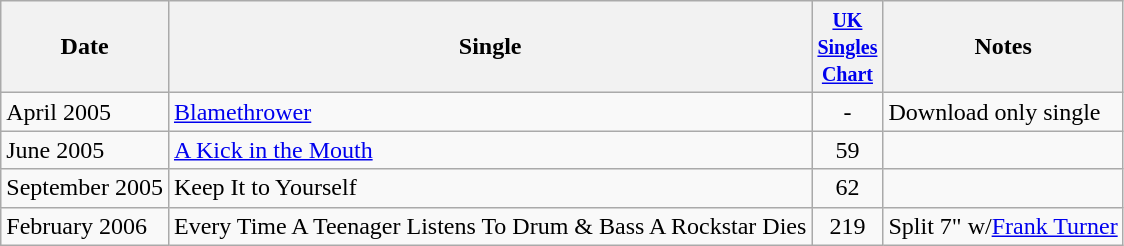<table class="wikitable">
<tr>
<th>Date</th>
<th>Single</th>
<th width="40"><small><a href='#'>UK Singles Chart</a></small></th>
<th>Notes</th>
</tr>
<tr>
<td>April 2005</td>
<td><a href='#'>Blamethrower</a></td>
<td align="center">-</td>
<td>Download only single</td>
</tr>
<tr>
<td>June 2005</td>
<td><a href='#'>A Kick in the Mouth</a></td>
<td align="center">59</td>
<td></td>
</tr>
<tr>
<td>September 2005</td>
<td>Keep It to Yourself</td>
<td align="center">62</td>
<td></td>
</tr>
<tr>
<td>February 2006</td>
<td>Every Time A Teenager Listens To Drum & Bass A Rockstar Dies</td>
<td align="center">219</td>
<td>Split 7" w/<a href='#'>Frank Turner</a></td>
</tr>
</table>
